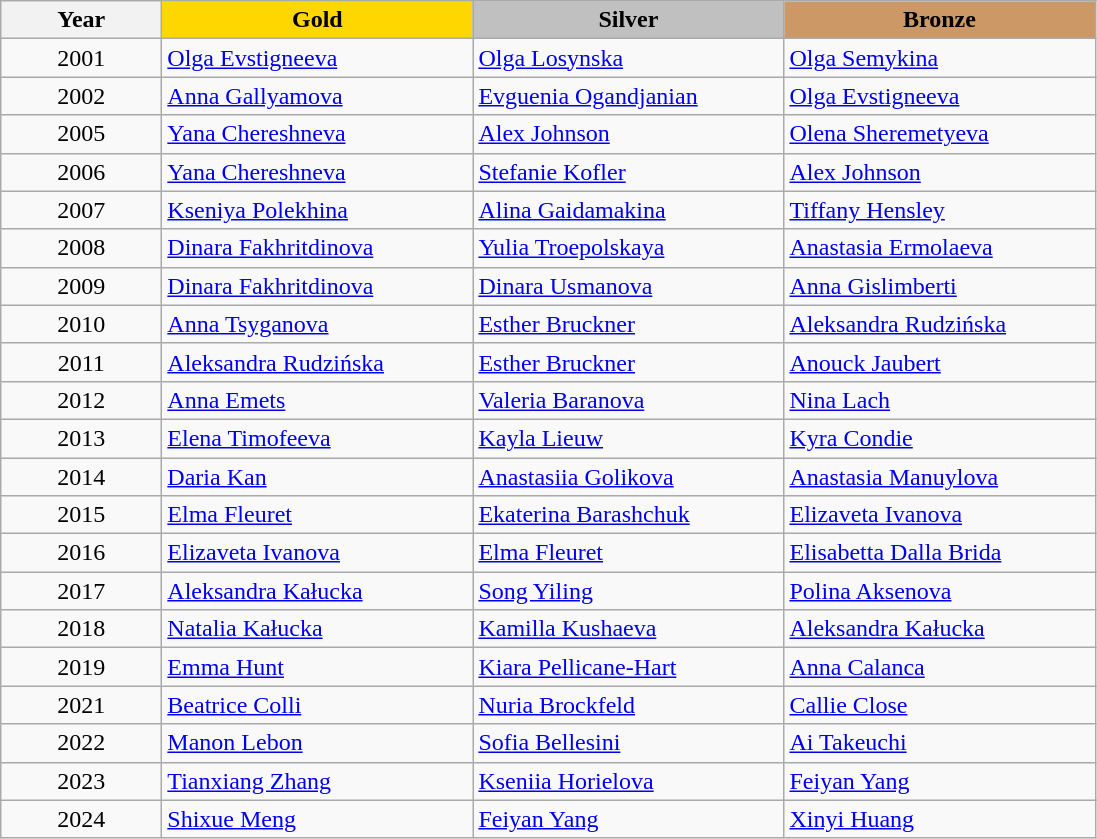<table class="wikitable">
<tr>
<th width="100">Year</th>
<th width="200" style="background:gold;">Gold</th>
<th width="200" style="background:silver;">Silver</th>
<th width="200" style="background:#CC9966;">Bronze</th>
</tr>
<tr>
<td align="center">2001</td>
<td> <a href='#'>Olga Evstigneeva</a></td>
<td> <a href='#'>Olga Losynska</a></td>
<td> <a href='#'>Olga Semykina</a></td>
</tr>
<tr>
<td align="center">2002</td>
<td> <a href='#'>Anna Gallyamova</a></td>
<td> <a href='#'>Evguenia Ogandjanian</a></td>
<td> <a href='#'>Olga Evstigneeva</a></td>
</tr>
<tr>
<td align="center">2005</td>
<td> <a href='#'>Yana Chereshneva</a></td>
<td> <a href='#'>Alex Johnson</a></td>
<td> <a href='#'>Olena Sheremetyeva</a></td>
</tr>
<tr>
<td align="center">2006</td>
<td> <a href='#'>Yana Chereshneva</a></td>
<td> <a href='#'>Stefanie Kofler</a></td>
<td> <a href='#'>Alex Johnson</a></td>
</tr>
<tr>
<td align="center">2007</td>
<td> <a href='#'>Kseniya Polekhina</a></td>
<td> <a href='#'>Alina Gaidamakina</a></td>
<td> <a href='#'>Tiffany Hensley</a></td>
</tr>
<tr>
<td align="center">2008</td>
<td> <a href='#'>Dinara Fakhritdinova</a></td>
<td> <a href='#'>Yulia Troepolskaya</a></td>
<td> <a href='#'>Anastasia Ermolaeva</a></td>
</tr>
<tr>
<td align="center">2009</td>
<td> <a href='#'>Dinara Fakhritdinova</a></td>
<td> <a href='#'>Dinara Usmanova</a></td>
<td> <a href='#'>Anna Gislimberti</a></td>
</tr>
<tr>
<td align="center">2010</td>
<td> <a href='#'>Anna Tsyganova</a></td>
<td> <a href='#'>Esther Bruckner</a></td>
<td> <a href='#'>Aleksandra Rudzińska</a></td>
</tr>
<tr>
<td align="center">2011</td>
<td> <a href='#'>Aleksandra Rudzińska</a></td>
<td> <a href='#'>Esther Bruckner</a></td>
<td> <a href='#'>Anouck Jaubert</a></td>
</tr>
<tr>
<td align="center">2012</td>
<td> <a href='#'>Anna Emets</a></td>
<td> <a href='#'>Valeria Baranova</a></td>
<td> <a href='#'>Nina Lach</a></td>
</tr>
<tr>
<td align="center">2013</td>
<td> <a href='#'>Elena Timofeeva</a></td>
<td> <a href='#'>Kayla Lieuw</a></td>
<td> <a href='#'>Kyra Condie</a></td>
</tr>
<tr>
<td align="center">2014</td>
<td> <a href='#'>Daria Kan</a></td>
<td> <a href='#'>Anastasiia Golikova</a></td>
<td> <a href='#'>Anastasia Manuylova</a></td>
</tr>
<tr>
<td align="center">2015</td>
<td> <a href='#'>Elma Fleuret</a></td>
<td> <a href='#'>Ekaterina Barashchuk</a></td>
<td> <a href='#'>Elizaveta Ivanova</a></td>
</tr>
<tr>
<td align="center">2016</td>
<td> <a href='#'>Elizaveta Ivanova</a></td>
<td> <a href='#'>Elma Fleuret</a></td>
<td> <a href='#'>Elisabetta Dalla Brida</a></td>
</tr>
<tr>
<td align="center">2017</td>
<td> <a href='#'>Aleksandra Kałucka</a></td>
<td> <a href='#'>Song Yiling</a></td>
<td> <a href='#'>Polina Aksenova</a></td>
</tr>
<tr>
<td align="center">2018</td>
<td> <a href='#'>Natalia Kałucka</a></td>
<td> <a href='#'>Kamilla Kushaeva</a></td>
<td> <a href='#'>Aleksandra Kałucka</a></td>
</tr>
<tr>
<td align="center">2019</td>
<td> <a href='#'>Emma Hunt</a></td>
<td> <a href='#'>Kiara Pellicane-Hart</a></td>
<td> <a href='#'>Anna Calanca</a></td>
</tr>
<tr>
<td align="center">2021</td>
<td> <a href='#'>Beatrice Colli</a></td>
<td> <a href='#'>Nuria Brockfeld</a></td>
<td> <a href='#'>Callie Close</a></td>
</tr>
<tr>
<td align="center">2022</td>
<td> <a href='#'>Manon Lebon</a></td>
<td> <a href='#'>Sofia Bellesini</a></td>
<td> <a href='#'>Ai Takeuchi</a></td>
</tr>
<tr>
<td align="center">2023</td>
<td> <a href='#'>Tianxiang Zhang</a></td>
<td> <a href='#'>Kseniia Horielova</a></td>
<td> <a href='#'>Feiyan Yang</a></td>
</tr>
<tr>
<td align="center">2024</td>
<td> <a href='#'>Shixue Meng</a></td>
<td> <a href='#'>Feiyan Yang</a></td>
<td> <a href='#'>Xinyi Huang</a></td>
</tr>
</table>
